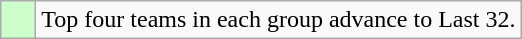<table class="wikitable">
<tr>
<td style="background:#cfc;">    </td>
<td>Top four teams in each group advance to Last 32.</td>
</tr>
</table>
